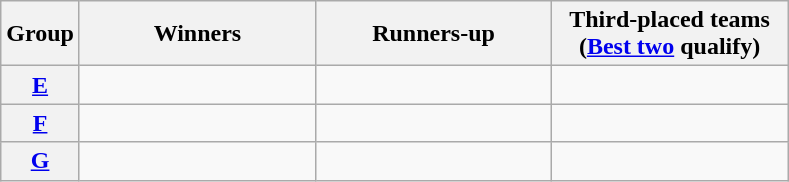<table class=wikitable>
<tr>
<th>Group</th>
<th width="150">Winners</th>
<th width="150">Runners-up</th>
<th width="150">Third-placed teams<br>(<a href='#'>Best two</a> qualify)</th>
</tr>
<tr>
<th><a href='#'>E</a></th>
<td></td>
<td></td>
<td></td>
</tr>
<tr>
<th><a href='#'>F</a></th>
<td></td>
<td></td>
<td></td>
</tr>
<tr>
<th><a href='#'>G</a></th>
<td></td>
<td></td>
<td></td>
</tr>
</table>
